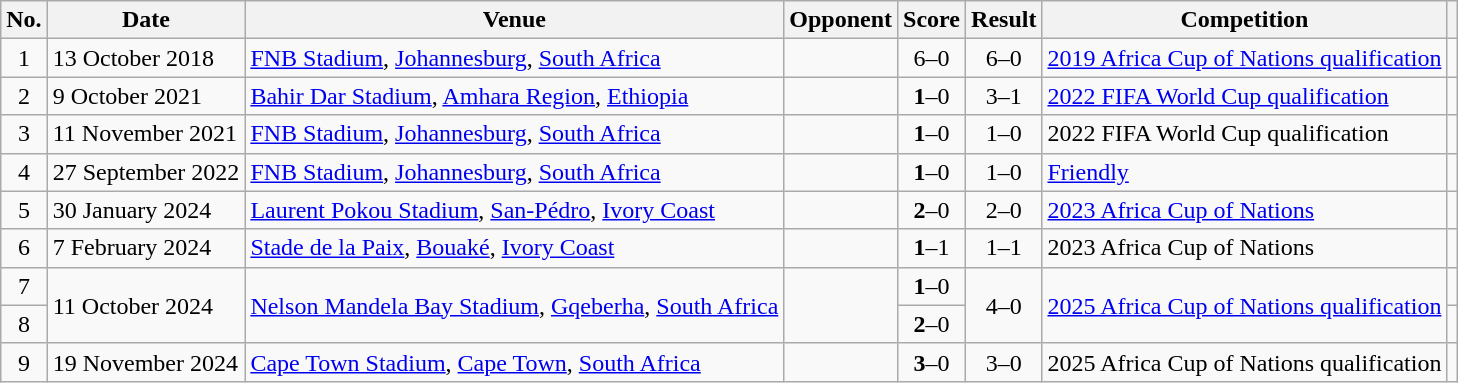<table class="wikitable sortable">
<tr>
<th scope="col">No.</th>
<th scope="col">Date</th>
<th scope="col">Venue</th>
<th scope="col">Opponent</th>
<th scope="col">Score</th>
<th scope="col">Result</th>
<th scope="col">Competition</th>
<th scope="col" class="unsortable"></th>
</tr>
<tr>
<td align="center">1</td>
<td>13 October 2018</td>
<td><a href='#'>FNB Stadium</a>, <a href='#'>Johannesburg</a>, <a href='#'>South Africa</a></td>
<td></td>
<td align=center>6–0</td>
<td align=center>6–0</td>
<td><a href='#'>2019 Africa Cup of Nations qualification</a></td>
<td></td>
</tr>
<tr>
<td align=center>2</td>
<td>9 October 2021</td>
<td><a href='#'>Bahir Dar Stadium</a>, <a href='#'>Amhara Region</a>, <a href='#'>Ethiopia</a></td>
<td></td>
<td align=center><strong>1</strong>–0</td>
<td align=center>3–1</td>
<td><a href='#'>2022 FIFA World Cup qualification</a></td>
<td></td>
</tr>
<tr>
<td align=center>3</td>
<td>11 November 2021</td>
<td><a href='#'>FNB Stadium</a>, <a href='#'>Johannesburg</a>, <a href='#'>South Africa</a></td>
<td></td>
<td align=center><strong>1</strong>–0</td>
<td align=center>1–0</td>
<td>2022 FIFA World Cup qualification</td>
<td></td>
</tr>
<tr>
<td align=center>4</td>
<td>27 September 2022</td>
<td><a href='#'>FNB Stadium</a>, <a href='#'>Johannesburg</a>, <a href='#'>South Africa</a></td>
<td></td>
<td align=center><strong>1</strong>–0</td>
<td align=center>1–0</td>
<td><a href='#'>Friendly</a></td>
<td></td>
</tr>
<tr>
<td align=center>5</td>
<td>30 January 2024</td>
<td><a href='#'>Laurent Pokou Stadium</a>, <a href='#'>San-Pédro</a>, <a href='#'>Ivory Coast</a></td>
<td></td>
<td align=center><strong>2</strong>–0</td>
<td align=center>2–0</td>
<td><a href='#'>2023 Africa Cup of Nations</a></td>
<td></td>
</tr>
<tr>
<td align=center>6</td>
<td>7 February 2024</td>
<td><a href='#'>Stade de la Paix</a>, <a href='#'>Bouaké</a>, <a href='#'>Ivory Coast</a></td>
<td></td>
<td align=center><strong>1</strong>–1</td>
<td align=center>1–1 </td>
<td>2023 Africa Cup of Nations</td>
<td></td>
</tr>
<tr>
<td align=center>7</td>
<td rowspan="2">11 October 2024</td>
<td rowspan="2"><a href='#'>Nelson Mandela Bay Stadium</a>, <a href='#'>Gqeberha</a>, <a href='#'>South Africa</a></td>
<td rowspan="2"></td>
<td align=center><strong>1</strong>–0</td>
<td align=center rowspan="2">4–0</td>
<td rowspan="2"><a href='#'>2025 Africa Cup of Nations qualification</a></td>
<td></td>
</tr>
<tr>
<td align=center>8</td>
<td align=center><strong>2</strong>–0</td>
</tr>
<tr>
<td align=center>9</td>
<td>19 November 2024</td>
<td><a href='#'>Cape Town Stadium</a>, <a href='#'>Cape Town</a>, <a href='#'>South Africa</a></td>
<td></td>
<td align=center><strong>3</strong>–0</td>
<td align=center>3–0</td>
<td>2025 Africa Cup of Nations qualification</td>
<td></td>
</tr>
</table>
